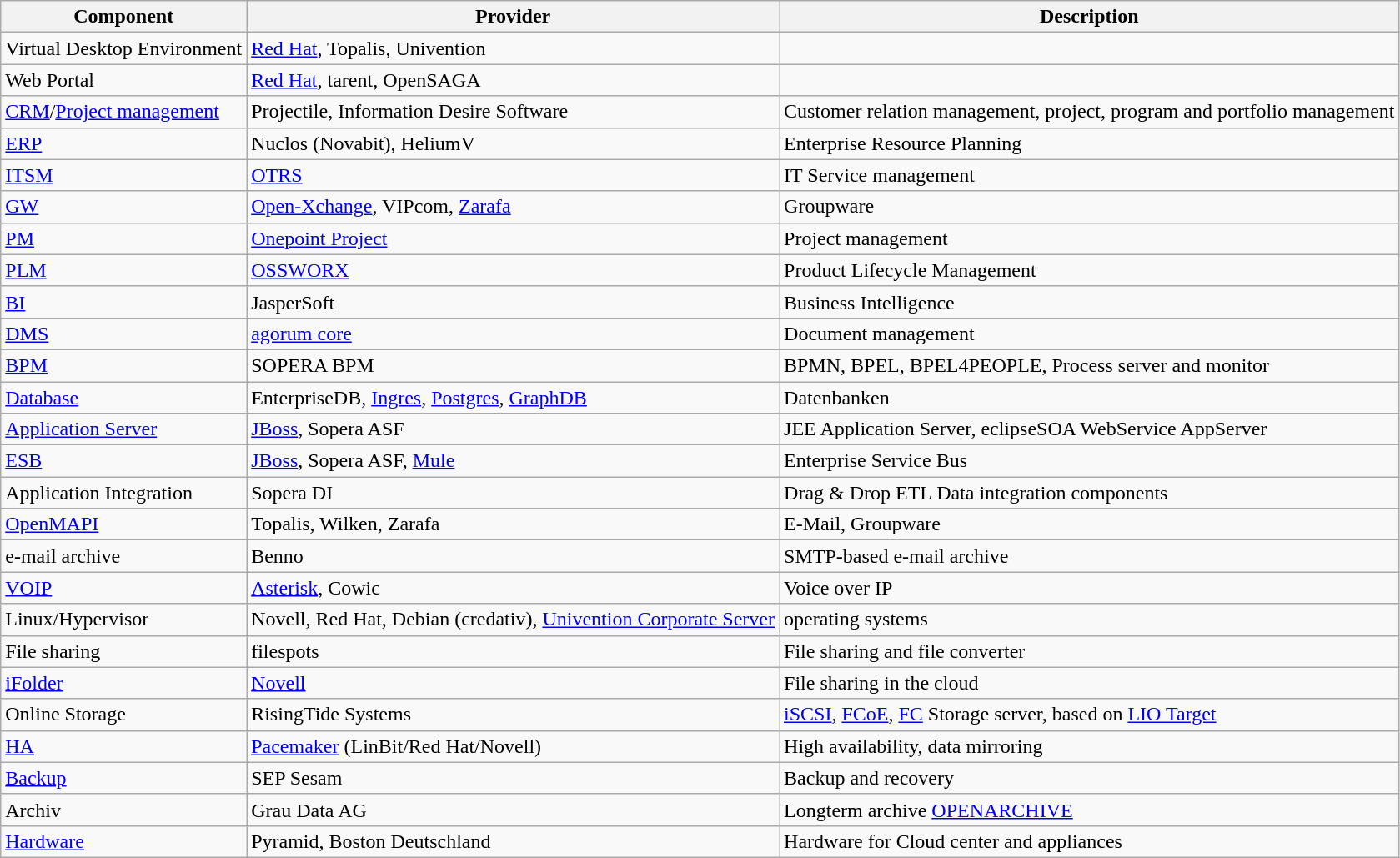<table class="wikitable">
<tr>
<th>Component</th>
<th>Provider</th>
<th>Description</th>
</tr>
<tr>
<td>Virtual Desktop Environment</td>
<td><a href='#'>Red Hat</a>, Topalis, Univention</td>
<td></td>
</tr>
<tr>
<td>Web Portal</td>
<td><a href='#'>Red Hat</a>, tarent, OpenSAGA</td>
<td></td>
</tr>
<tr>
<td><a href='#'>CRM</a>/<a href='#'>Project management</a></td>
<td>Projectile, Information Desire Software</td>
<td>Customer relation management, project, program and portfolio management</td>
</tr>
<tr>
<td><a href='#'>ERP</a></td>
<td>Nuclos (Novabit), HeliumV</td>
<td>Enterprise Resource Planning</td>
</tr>
<tr>
<td><a href='#'>ITSM</a></td>
<td><a href='#'>OTRS</a></td>
<td>IT Service management</td>
</tr>
<tr>
<td><a href='#'>GW</a></td>
<td><a href='#'>Open-Xchange</a>, VIPcom, <a href='#'>Zarafa</a></td>
<td>Groupware</td>
</tr>
<tr>
<td><a href='#'>PM</a></td>
<td><a href='#'>Onepoint Project</a></td>
<td>Project management</td>
</tr>
<tr>
<td><a href='#'>PLM</a></td>
<td><a href='#'>OSSWORX</a></td>
<td>Product Lifecycle Management</td>
</tr>
<tr>
<td><a href='#'>BI</a></td>
<td>JasperSoft</td>
<td>Business Intelligence</td>
</tr>
<tr>
<td><a href='#'>DMS</a></td>
<td><a href='#'>agorum core</a></td>
<td>Document management</td>
</tr>
<tr>
<td><a href='#'>BPM</a></td>
<td>SOPERA BPM</td>
<td>BPMN, BPEL, BPEL4PEOPLE, Process server and monitor</td>
</tr>
<tr>
<td><a href='#'>Database</a></td>
<td>EnterpriseDB, <a href='#'>Ingres</a>, <a href='#'>Postgres</a>, <a href='#'>GraphDB</a></td>
<td>Datenbanken</td>
</tr>
<tr>
<td><a href='#'>Application Server</a></td>
<td><a href='#'>JBoss</a>, Sopera ASF</td>
<td>JEE Application Server, eclipseSOA WebService AppServer</td>
</tr>
<tr>
<td><a href='#'>ESB</a></td>
<td><a href='#'>JBoss</a>, Sopera ASF, <a href='#'>Mule</a></td>
<td>Enterprise Service Bus</td>
</tr>
<tr>
<td>Application Integration</td>
<td>Sopera DI</td>
<td>Drag & Drop ETL Data integration components</td>
</tr>
<tr>
<td><a href='#'>OpenMAPI</a></td>
<td>Topalis, Wilken, Zarafa</td>
<td>E-Mail, Groupware</td>
</tr>
<tr>
<td>e-mail archive</td>
<td>Benno</td>
<td>SMTP-based e-mail archive</td>
</tr>
<tr>
<td><a href='#'>VOIP</a></td>
<td><a href='#'>Asterisk</a>, Cowic</td>
<td>Voice over IP</td>
</tr>
<tr>
<td>Linux/Hypervisor</td>
<td>Novell, Red Hat, Debian (credativ), <a href='#'>Univention Corporate Server</a></td>
<td>operating systems</td>
</tr>
<tr>
<td>File sharing</td>
<td>filespots</td>
<td>File sharing and file converter</td>
</tr>
<tr>
<td><a href='#'>iFolder</a></td>
<td><a href='#'>Novell</a></td>
<td>File sharing in the cloud</td>
</tr>
<tr>
<td>Online Storage</td>
<td>RisingTide Systems</td>
<td><a href='#'>iSCSI</a>, <a href='#'>FCoE</a>, <a href='#'>FC</a> Storage server, based on <a href='#'>LIO Target</a></td>
</tr>
<tr>
<td><a href='#'>HA</a></td>
<td><a href='#'>Pacemaker</a> (LinBit/Red Hat/Novell)</td>
<td>High availability, data mirroring</td>
</tr>
<tr>
<td><a href='#'>Backup</a></td>
<td>SEP Sesam</td>
<td>Backup and recovery</td>
</tr>
<tr>
<td>Archiv</td>
<td>Grau Data AG</td>
<td>Longterm archive <a href='#'>OPENARCHIVE</a></td>
</tr>
<tr>
<td><a href='#'>Hardware</a></td>
<td>Pyramid, Boston Deutschland</td>
<td>Hardware for Cloud center and appliances</td>
</tr>
</table>
